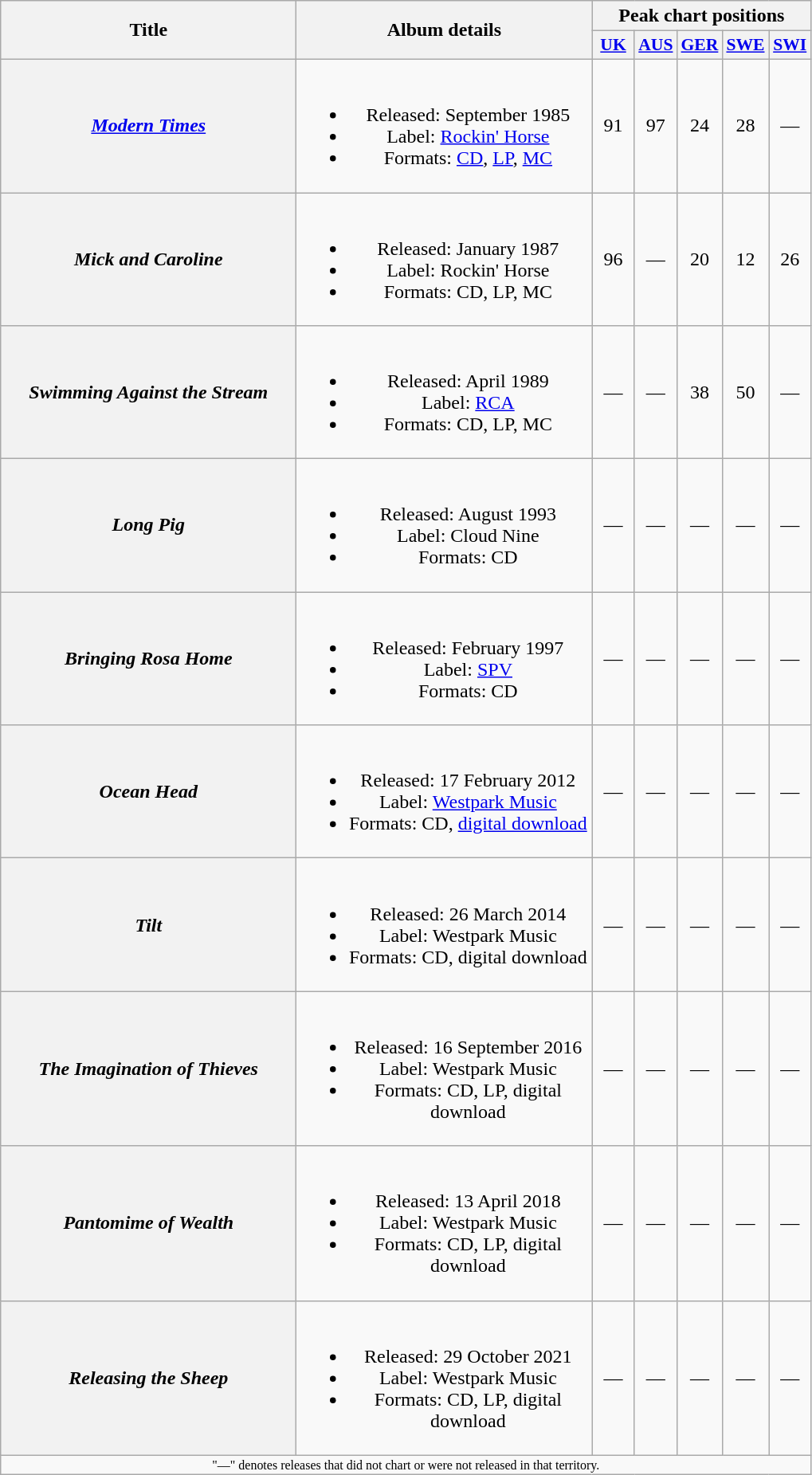<table class="wikitable plainrowheaders" style="text-align:center;">
<tr>
<th rowspan="2" scope="col" style="width:15em;">Title</th>
<th rowspan="2" scope="col" style="width:15em;">Album details</th>
<th colspan="5">Peak chart positions</th>
</tr>
<tr>
<th scope="col" style="width:2em;font-size:90%;"><a href='#'>UK</a><br></th>
<th scope="col" style="width:2em;font-size:90%;"><a href='#'>AUS</a><br></th>
<th scope="col" style="width:2em;font-size:90%;"><a href='#'>GER</a><br></th>
<th scope="col" style="width:2em;font-size:90%;"><a href='#'>SWE</a><br></th>
<th scope="col" style="width:2em;font-size:90%;"><a href='#'>SWI</a><br></th>
</tr>
<tr>
<th scope="row"><em><a href='#'>Modern Times</a></em></th>
<td><br><ul><li>Released: September 1985</li><li>Label: <a href='#'>Rockin' Horse</a></li><li>Formats: <a href='#'>CD</a>, <a href='#'>LP</a>, <a href='#'>MC</a></li></ul></td>
<td>91</td>
<td>97</td>
<td>24</td>
<td>28</td>
<td>—</td>
</tr>
<tr>
<th scope="row"><em>Mick and Caroline</em></th>
<td><br><ul><li>Released: January 1987</li><li>Label: Rockin' Horse</li><li>Formats: CD, LP, MC</li></ul></td>
<td>96</td>
<td>—</td>
<td>20</td>
<td>12</td>
<td>26</td>
</tr>
<tr>
<th scope="row"><em>Swimming Against the Stream</em></th>
<td><br><ul><li>Released: April 1989</li><li>Label: <a href='#'>RCA</a></li><li>Formats: CD, LP, MC</li></ul></td>
<td>—</td>
<td>—</td>
<td>38</td>
<td>50</td>
<td>—</td>
</tr>
<tr>
<th scope="row"><em>Long Pig</em></th>
<td><br><ul><li>Released: August 1993</li><li>Label: Cloud Nine</li><li>Formats: CD</li></ul></td>
<td>—</td>
<td>—</td>
<td>—</td>
<td>—</td>
<td>—</td>
</tr>
<tr>
<th scope="row"><em>Bringing Rosa Home</em></th>
<td><br><ul><li>Released: February 1997</li><li>Label: <a href='#'>SPV</a></li><li>Formats: CD</li></ul></td>
<td>—</td>
<td>—</td>
<td>—</td>
<td>—</td>
<td>—</td>
</tr>
<tr>
<th scope="row"><em>Ocean Head</em></th>
<td><br><ul><li>Released: 17 February 2012</li><li>Label: <a href='#'>Westpark Music</a></li><li>Formats: CD, <a href='#'>digital download</a></li></ul></td>
<td>—</td>
<td>—</td>
<td>—</td>
<td>—</td>
<td>—</td>
</tr>
<tr>
<th scope="row"><em>Tilt</em></th>
<td><br><ul><li>Released: 26 March 2014</li><li>Label: Westpark Music</li><li>Formats: CD, digital download</li></ul></td>
<td>—</td>
<td>—</td>
<td>—</td>
<td>—</td>
<td>—</td>
</tr>
<tr>
<th scope="row"><em>The Imagination of Thieves</em></th>
<td><br><ul><li>Released: 16 September 2016</li><li>Label: Westpark Music</li><li>Formats: CD, LP, digital download</li></ul></td>
<td>—</td>
<td>—</td>
<td>—</td>
<td>—</td>
<td>—</td>
</tr>
<tr>
<th scope="row"><em>Pantomime of Wealth</em></th>
<td><br><ul><li>Released: 13 April 2018</li><li>Label: Westpark Music</li><li>Formats: CD, LP, digital download</li></ul></td>
<td>—</td>
<td>—</td>
<td>—</td>
<td>—</td>
<td>—</td>
</tr>
<tr>
<th scope="row"><em>Releasing the Sheep</em></th>
<td><br><ul><li>Released: 29 October 2021</li><li>Label: Westpark Music</li><li>Formats: CD, LP, digital download</li></ul></td>
<td>—</td>
<td>—</td>
<td>—</td>
<td>—</td>
<td>—</td>
</tr>
<tr>
<td colspan="7" style="font-size:8pt">"—" denotes releases that did not chart or were not released in that territory.</td>
</tr>
</table>
